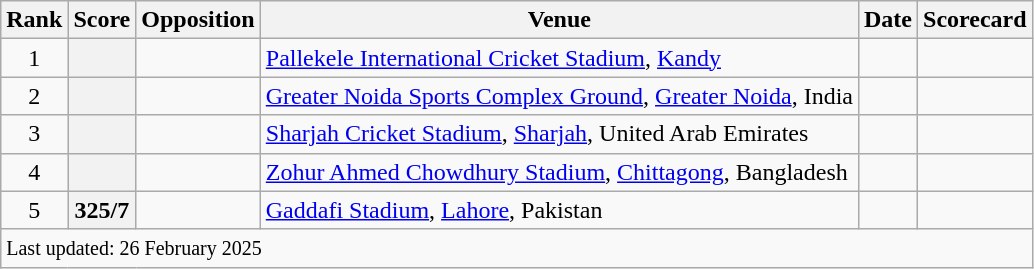<table class="wikitable plainrowheaders sortable">
<tr>
<th scope=col>Rank</th>
<th scope=col>Score</th>
<th scope=col>Opposition</th>
<th scope=col>Venue</th>
<th scope=col>Date</th>
<th scope=col>Scorecard</th>
</tr>
<tr>
<td align="center">1</td>
<th scope="row" style="text-align:center;"></th>
<td></td>
<td><a href='#'>Pallekele International Cricket Stadium</a>, <a href='#'>Kandy</a></td>
<td></td>
<td></td>
</tr>
<tr>
<td align="center">2</td>
<th scope="row" style="text-align:center;"></th>
<td></td>
<td><a href='#'>Greater Noida Sports Complex Ground</a>, <a href='#'>Greater Noida</a>, India</td>
<td></td>
<td></td>
</tr>
<tr>
<td align="center">3</td>
<th scope="row" style="text-align:center;"></th>
<td></td>
<td><a href='#'>Sharjah Cricket Stadium</a>, <a href='#'>Sharjah</a>, United Arab Emirates</td>
<td></td>
<td></td>
</tr>
<tr>
<td align="center">4</td>
<th scope="row" style="text-align:center;"></th>
<td></td>
<td><a href='#'>Zohur Ahmed Chowdhury Stadium</a>, <a href='#'>Chittagong</a>, Bangladesh</td>
<td></td>
<td></td>
</tr>
<tr>
<td align="center">5</td>
<th scope="row" style="text-align:center;">325/7</th>
<td></td>
<td><a href='#'>Gaddafi Stadium</a>, <a href='#'>Lahore</a>, Pakistan</td>
<td></td>
<td></td>
</tr>
<tr class="sortbottom">
<td colspan="6"><small>Last updated: 26 February 2025</small></td>
</tr>
</table>
